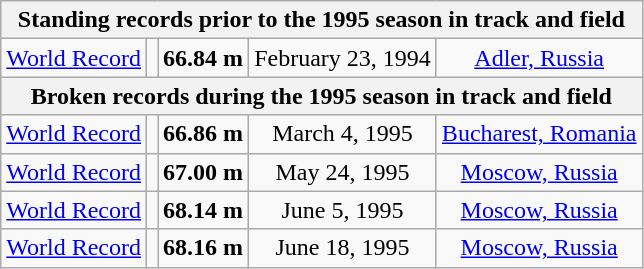<table class="wikitable" style="text-align:center;">
<tr>
<th colspan="5">Standing records prior to the 1995 season in track and field</th>
</tr>
<tr>
<td><a href='#'>World Record</a></td>
<td></td>
<td><strong>66.84 m </strong></td>
<td>February 23, 1994</td>
<td> <a href='#'>Adler, Russia</a></td>
</tr>
<tr>
<th colspan="5">Broken records during the 1995 season in track and field</th>
</tr>
<tr>
<td><a href='#'>World Record</a></td>
<td></td>
<td><strong>66.86 m </strong></td>
<td>March 4, 1995</td>
<td> <a href='#'>Bucharest, Romania</a></td>
</tr>
<tr>
<td><a href='#'>World Record</a></td>
<td></td>
<td><strong>67.00 m </strong></td>
<td>May 24, 1995</td>
<td> <a href='#'>Moscow, Russia</a></td>
</tr>
<tr>
<td><a href='#'>World Record</a></td>
<td></td>
<td><strong>68.14 m </strong></td>
<td>June 5, 1995</td>
<td> <a href='#'>Moscow, Russia</a></td>
</tr>
<tr>
<td><a href='#'>World Record</a></td>
<td></td>
<td><strong>68.16 m </strong></td>
<td>June 18, 1995</td>
<td> <a href='#'>Moscow, Russia</a></td>
</tr>
</table>
